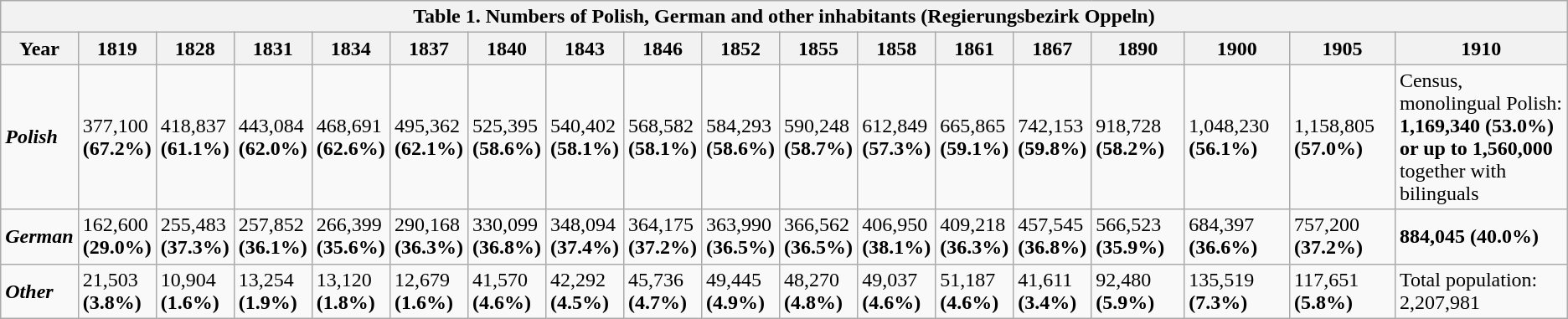<table class="wikitable   collapsible collapsed">
<tr>
<th ! colspan="18">Table 1. Numbers of Polish, German and other inhabitants (Regierungsbezirk Oppeln)</th>
</tr>
<tr>
<th>Year</th>
<th>1819</th>
<th>1828</th>
<th>1831</th>
<th>1834</th>
<th>1837</th>
<th>1840</th>
<th>1843</th>
<th>1846</th>
<th>1852</th>
<th>1855</th>
<th>1858</th>
<th>1861</th>
<th>1867</th>
<th>1890</th>
<th>1900</th>
<th>1905</th>
<th>1910</th>
</tr>
<tr>
<td><strong><em>Polish</em></strong></td>
<td>377,100<br><strong>(67.2%)</strong></td>
<td>418,837<br><strong>(61.1%)</strong></td>
<td>443,084<br><strong>(62.0%)</strong></td>
<td>468,691<br><strong>(62.6%)</strong></td>
<td>495,362<br><strong>(62.1%)</strong></td>
<td>525,395<br><strong>(58.6%)</strong></td>
<td>540,402<br><strong>(58.1%)</strong></td>
<td>568,582<br><strong>(58.1%)</strong></td>
<td>584,293<br><strong>(58.6%)</strong></td>
<td>590,248<br><strong>(58.7%)</strong></td>
<td>612,849<br><strong>(57.3%)</strong></td>
<td>665,865<br><strong>(59.1%)</strong></td>
<td>742,153<br><strong>(59.8%)</strong></td>
<td>918,728 <strong>(58.2%)</strong></td>
<td>1,048,230 <strong>(56.1%)</strong></td>
<td>1,158,805 <strong>(57.0%)</strong></td>
<td>Census, monolingual Polish: <strong>1,169,340</strong> <strong>(53.0%)</strong><br><strong>or up to</strong> <strong>1,560,000</strong> together with bilinguals</td>
</tr>
<tr>
<td><strong><em>German</em></strong></td>
<td>162,600<br><strong>(29.0%)</strong></td>
<td>255,483<br><strong>(37.3%)</strong></td>
<td>257,852<br><strong>(36.1%)</strong></td>
<td>266,399<br><strong>(35.6%)</strong></td>
<td>290,168<br><strong>(36.3%)</strong></td>
<td>330,099<br><strong>(36.8%)</strong></td>
<td>348,094<br><strong>(37.4%)</strong></td>
<td>364,175<br><strong>(37.2%)</strong></td>
<td>363,990<br><strong>(36.5%)</strong></td>
<td>366,562<br><strong>(36.5%)</strong></td>
<td>406,950<br><strong>(38.1%)</strong></td>
<td>409,218<br><strong>(36.3%)</strong></td>
<td>457,545<br><strong>(36.8%)</strong></td>
<td>566,523 <strong>(35.9%)</strong></td>
<td>684,397 <strong>(36.6%)</strong></td>
<td>757,200 <strong>(37.2%)</strong></td>
<td><strong>884,045</strong> <strong>(40.0%)</strong></td>
</tr>
<tr>
<td><strong><em>Other</em></strong></td>
<td>21,503<br><strong>(3.8%)</strong></td>
<td>10,904<br><strong>(1.6%)</strong></td>
<td>13,254<br><strong>(1.9%)</strong></td>
<td>13,120<br><strong>(1.8%)</strong></td>
<td>12,679<br><strong>(1.6%)</strong></td>
<td>41,570<br><strong>(4.6%)</strong></td>
<td>42,292<br><strong>(4.5%)</strong></td>
<td>45,736<br><strong>(4.7%)</strong></td>
<td>49,445<br><strong>(4.9%)</strong></td>
<td>48,270<br><strong>(4.8%)</strong></td>
<td>49,037<br><strong>(4.6%)</strong></td>
<td>51,187<br><strong>(4.6%)</strong></td>
<td>41,611<br><strong>(3.4%)</strong></td>
<td>92,480<br><strong>(5.9%)</strong></td>
<td>135,519<br><strong>(7.3%)</strong></td>
<td>117,651<br><strong>(5.8%)</strong></td>
<td>Total population: 2,207,981</td>
</tr>
</table>
